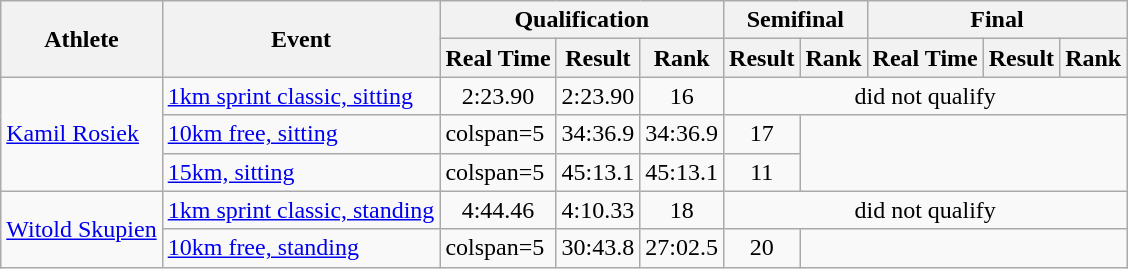<table class="wikitable" style="font-size:100%">
<tr>
<th rowspan="2">Athlete</th>
<th rowspan="2">Event</th>
<th colspan="3">Qualification</th>
<th colspan="2">Semifinal</th>
<th colspan="3">Final</th>
</tr>
<tr>
<th>Real Time</th>
<th>Result</th>
<th>Rank</th>
<th>Result</th>
<th>Rank</th>
<th>Real Time</th>
<th>Result</th>
<th>Rank</th>
</tr>
<tr>
<td rowspan=3><a href='#'>Kamil Rosiek</a></td>
<td><a href='#'>1km sprint classic, sitting</a></td>
<td align="center">2:23.90</td>
<td align="center">2:23.90</td>
<td align="center">16</td>
<td colspan=5 align="center">did not qualify</td>
</tr>
<tr>
<td><a href='#'>10km free, sitting</a></td>
<td>colspan=5 </td>
<td align="center">34:36.9</td>
<td align="center">34:36.9</td>
<td align="center">17</td>
</tr>
<tr>
<td><a href='#'>15km, sitting</a></td>
<td>colspan=5 </td>
<td align="center">45:13.1</td>
<td align="center">45:13.1</td>
<td align="center">11</td>
</tr>
<tr>
<td rowspan=2><a href='#'>Witold Skupien</a></td>
<td><a href='#'>1km sprint classic, standing</a></td>
<td align="center">4:44.46</td>
<td align="center">4:10.33</td>
<td align="center">18</td>
<td colspan=5 align="center">did not qualify</td>
</tr>
<tr>
<td><a href='#'>10km free, standing</a></td>
<td>colspan=5 </td>
<td align="center">30:43.8</td>
<td align="center">27:02.5</td>
<td align="center">20</td>
</tr>
</table>
